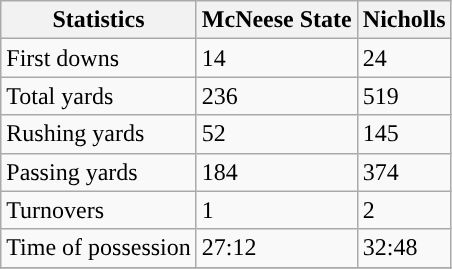<table class="wikitable">
<tr>
<th>Statistics</th>
<th>McNeese State</th>
<th>Nicholls</th>
</tr>
<tr>
<td>First downs</td>
<td>14</td>
<td>24</td>
</tr>
<tr>
<td>Total yards</td>
<td>236</td>
<td>519</td>
</tr>
<tr>
<td>Rushing yards</td>
<td>52</td>
<td>145</td>
</tr>
<tr>
<td>Passing yards</td>
<td>184</td>
<td>374</td>
</tr>
<tr>
<td>Turnovers</td>
<td>1</td>
<td>2</td>
</tr>
<tr>
<td>Time of possession</td>
<td>27:12</td>
<td>32:48</td>
</tr>
<tr>
</tr>
</table>
